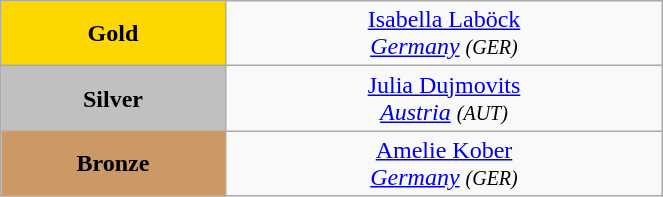<table class="wikitable" style=" text-align:center; " width="35%">
<tr>
<td bgcolor="gold"><strong>Gold</strong></td>
<td> <a href='#'>Isabella Laböck</a><br><em><a href='#'>Germany</a> <small>(GER)</small></em></td>
</tr>
<tr>
<td bgcolor="silver"><strong>Silver</strong></td>
<td> <a href='#'>Julia Dujmovits</a><br><em><a href='#'>Austria</a> <small>(AUT)</small></em></td>
</tr>
<tr>
<td bgcolor="CC9966"><strong>Bronze</strong></td>
<td> <a href='#'>Amelie Kober</a><br><em><a href='#'>Germany</a> <small>(GER)</small></em></td>
</tr>
</table>
